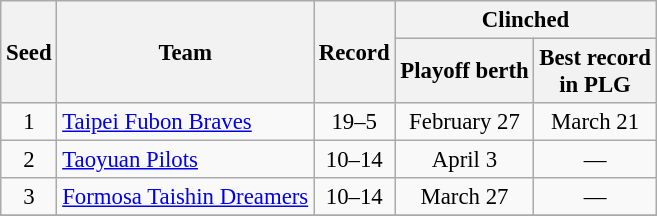<table class="wikitable"  style="font-size:95%; text-align:center">
<tr>
<th rowspan=2>Seed</th>
<th rowspan=2>Team</th>
<th rowspan=2>Record</th>
<th colspan=2>Clinched</th>
</tr>
<tr>
<th>Playoff berth</th>
<th>Best record<br>in PLG</th>
</tr>
<tr>
<td>1</td>
<td align=left><a href='#'>Taipei Fubon Braves</a></td>
<td>19–5</td>
<td>February 27</td>
<td>March 21</td>
</tr>
<tr>
<td>2</td>
<td align=left><a href='#'>Taoyuan Pilots</a></td>
<td>10–14</td>
<td>April 3</td>
<td>—</td>
</tr>
<tr>
<td>3</td>
<td align=left><a href='#'>Formosa Taishin Dreamers</a></td>
<td>10–14</td>
<td>March 27</td>
<td>—</td>
</tr>
<tr>
</tr>
</table>
